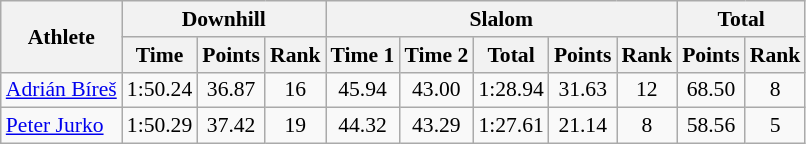<table class="wikitable" style="font-size:90%">
<tr>
<th rowspan="2">Athlete</th>
<th colspan=3>Downhill</th>
<th colspan=5>Slalom</th>
<th colspan="2">Total</th>
</tr>
<tr>
<th>Time</th>
<th>Points</th>
<th>Rank</th>
<th>Time 1</th>
<th>Time 2</th>
<th>Total</th>
<th>Points</th>
<th>Rank</th>
<th>Points</th>
<th>Rank</th>
</tr>
<tr align="center">
<td align="left"><a href='#'>Adrián Bíreš</a></td>
<td>1:50.24</td>
<td>36.87</td>
<td>16</td>
<td>45.94</td>
<td>43.00</td>
<td>1:28.94</td>
<td>31.63</td>
<td>12</td>
<td>68.50</td>
<td>8</td>
</tr>
<tr align="center">
<td align="left"><a href='#'>Peter Jurko</a></td>
<td>1:50.29</td>
<td>37.42</td>
<td>19</td>
<td>44.32</td>
<td>43.29</td>
<td>1:27.61</td>
<td>21.14</td>
<td>8</td>
<td>58.56</td>
<td>5</td>
</tr>
</table>
